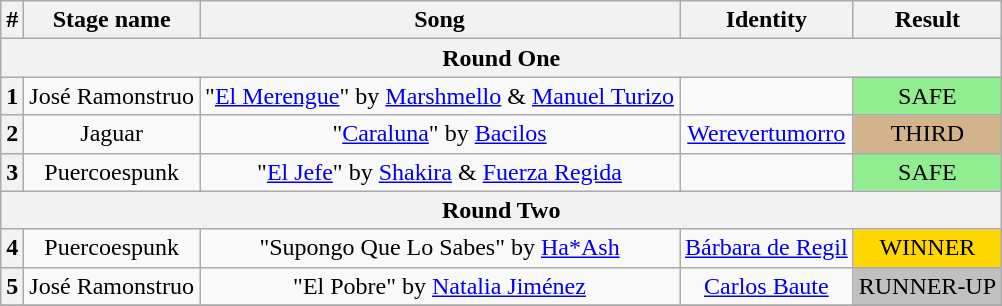<table class="wikitable plainrowheaders" style="text-align: center;">
<tr>
<th>#</th>
<th>Stage name</th>
<th>Song</th>
<th>Identity</th>
<th>Result</th>
</tr>
<tr>
<th colspan="5">Round One</th>
</tr>
<tr>
<th>1</th>
<td>José Ramonstruo</td>
<td>"<a href='#'>El Merengue</a>" by <a href='#'>Marshmello</a> & <a href='#'>Manuel Turizo</a></td>
<td></td>
<td bgcolor=lightgreen>SAFE</td>
</tr>
<tr>
<th>2</th>
<td>Jaguar</td>
<td>"<a href='#'>Caraluna</a>" by <a href='#'>Bacilos</a></td>
<td><a href='#'>Werevertumorro</a></td>
<td bgcolor=tan>THIRD</td>
</tr>
<tr>
<th>3</th>
<td>Puercoespunk</td>
<td>"<a href='#'>El Jefe</a>" by <a href='#'>Shakira</a> & <a href='#'>Fuerza Regida</a></td>
<td></td>
<td bgcolor=lightgreen>SAFE</td>
</tr>
<tr>
<th colspan="5">Round Two</th>
</tr>
<tr>
<th>4</th>
<td>Puercoespunk</td>
<td>"Supongo Que Lo Sabes" by <a href='#'>Ha*Ash</a></td>
<td><a href='#'>Bárbara de Regil</a></td>
<td bgcolor=gold>WINNER</td>
</tr>
<tr>
<th>5</th>
<td>José Ramonstruo</td>
<td>"El Pobre" by <a href='#'>Natalia Jiménez</a></td>
<td><a href='#'>Carlos Baute</a></td>
<td bgcolor=silver>RUNNER-UP</td>
</tr>
<tr>
</tr>
</table>
